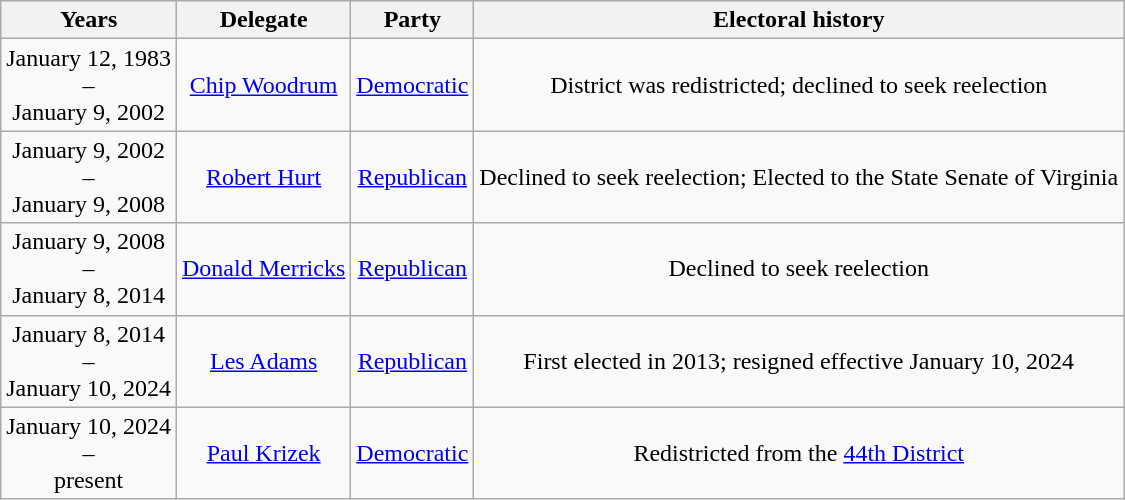<table class=wikitable style="text-align:center">
<tr valign=bottom>
<th>Years</th>
<th colspan=1>Delegate</th>
<th>Party</th>
<th>Electoral history</th>
</tr>
<tr>
<td nowrap><span>January 12, 1983</span><br>–<br><span>January 9, 2002</span></td>
<td><a href='#'>Chip Woodrum</a></td>
<td><a href='#'>Democratic</a></td>
<td>District was redistricted; declined to seek reelection</td>
</tr>
<tr>
<td nowrap><span>January 9, 2002</span><br>–<br><span>January 9, 2008</span></td>
<td><a href='#'>Robert Hurt</a></td>
<td><a href='#'>Republican</a></td>
<td>Declined to seek reelection; Elected to the State Senate of Virginia</td>
</tr>
<tr>
<td nowrap><span>January 9, 2008</span><br>–<br><span>January 8, 2014</span></td>
<td><a href='#'>Donald Merricks</a></td>
<td><a href='#'>Republican</a></td>
<td>Declined to seek reelection</td>
</tr>
<tr>
<td nowrap><span>January 8, 2014</span><br>–<br><span>January 10, 2024</span></td>
<td><a href='#'>Les Adams</a></td>
<td><a href='#'>Republican</a></td>
<td>First elected in 2013; resigned effective January 10, 2024</td>
</tr>
<tr>
<td nowrap><span>January 10, 2024</span><br>–<br><span>present</span></td>
<td><a href='#'>Paul Krizek</a></td>
<td><a href='#'>Democratic</a></td>
<td>Redistricted from the <a href='#'>44th District</a></td>
</tr>
</table>
